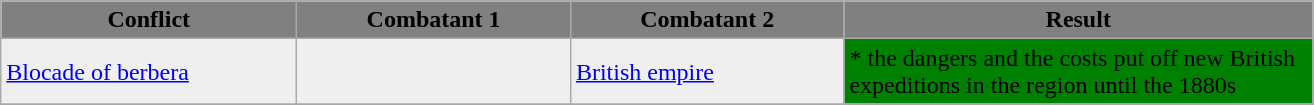<table class="wikitable">
<tr>
<th style="background:grey" width="190"><span>Conflict</span></th>
<th style="background:grey" width="175"><span>Combatant 1</span></th>
<th style="background:grey" width="175"><span>Combatant 2</span></th>
<th style="background:grey" width="305"><span>Result</span></th>
</tr>
<tr>
<td style="background:#efefef"><a href='#'>Blocade of berbera</a></td>
<td style="background:#efefef"><br></td>
<td style="background:#efefef"><a href='#'>British empire</a></td>
<td style="background:Green">* the dangers and the costs put off new British expeditions in the region until the 1880s</td>
</tr>
<tr>
</tr>
</table>
